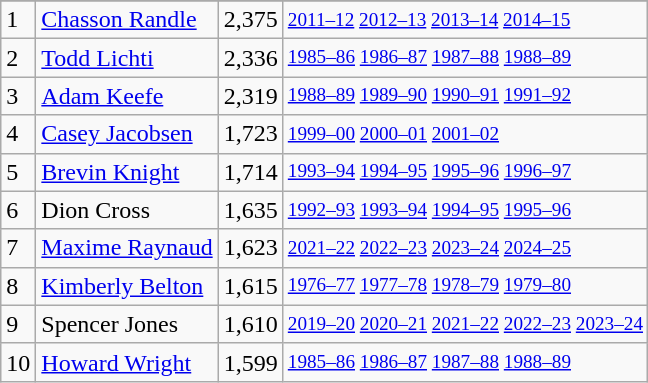<table class="wikitable"92>
<tr>
</tr>
<tr>
<td>1</td>
<td><a href='#'>Chasson Randle</a></td>
<td>2,375</td>
<td style="font-size:80%;"><a href='#'>2011–12</a> <a href='#'>2012–13</a> <a href='#'>2013–14</a> <a href='#'>2014–15</a></td>
</tr>
<tr>
<td>2</td>
<td><a href='#'>Todd Lichti</a></td>
<td>2,336</td>
<td style="font-size:80%;"><a href='#'>1985–86</a> <a href='#'>1986–87</a> <a href='#'>1987–88</a> <a href='#'>1988–89</a></td>
</tr>
<tr>
<td>3</td>
<td><a href='#'>Adam Keefe</a></td>
<td>2,319</td>
<td style="font-size:80%;"><a href='#'>1988–89</a> <a href='#'>1989–90</a> <a href='#'>1990–91</a> <a href='#'>1991–92</a></td>
</tr>
<tr>
<td>4</td>
<td><a href='#'>Casey Jacobsen</a></td>
<td>1,723</td>
<td style="font-size:80%;"><a href='#'>1999–00</a> <a href='#'>2000–01</a> <a href='#'>2001–02</a></td>
</tr>
<tr>
<td>5</td>
<td><a href='#'>Brevin Knight</a></td>
<td>1,714</td>
<td style="font-size:80%;"><a href='#'>1993–94</a> <a href='#'>1994–95</a> <a href='#'>1995–96</a> <a href='#'>1996–97</a></td>
</tr>
<tr>
<td>6</td>
<td>Dion Cross</td>
<td>1,635</td>
<td style="font-size:80%;"><a href='#'>1992–93</a> <a href='#'>1993–94</a> <a href='#'>1994–95</a> <a href='#'>1995–96</a></td>
</tr>
<tr>
<td>7</td>
<td><a href='#'>Maxime Raynaud</a></td>
<td>1,623</td>
<td style="font-size:80%;"><a href='#'>2021–22</a> <a href='#'>2022–23</a> <a href='#'>2023–24</a> <a href='#'>2024–25</a></td>
</tr>
<tr>
<td>8</td>
<td><a href='#'>Kimberly Belton</a></td>
<td>1,615</td>
<td style="font-size:80%;"><a href='#'>1976–77</a> <a href='#'>1977–78</a> <a href='#'>1978–79</a> <a href='#'>1979–80</a></td>
</tr>
<tr>
<td>9</td>
<td>Spencer Jones</td>
<td>1,610</td>
<td style="font-size:80%;"><a href='#'>2019–20</a> <a href='#'>2020–21</a> <a href='#'>2021–22</a> <a href='#'>2022–23</a> <a href='#'>2023–24</a></td>
</tr>
<tr>
<td>10</td>
<td><a href='#'>Howard Wright</a></td>
<td>1,599</td>
<td style="font-size:80%;"><a href='#'>1985–86</a> <a href='#'>1986–87</a> <a href='#'>1987–88</a> <a href='#'>1988–89</a></td>
</tr>
</table>
